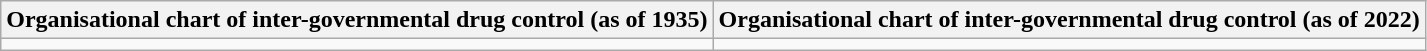<table class="wikitable">
<tr>
<th>Organisational chart of inter-governmental drug control (as of 1935)</th>
<th>Organisational chart of inter-governmental drug control (as of 2022)</th>
</tr>
<tr>
<td></td>
<td></td>
</tr>
</table>
